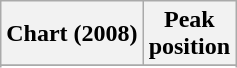<table class="wikitable sortable">
<tr>
<th align="left">Chart (2008)</th>
<th align="center">Peak<br>position</th>
</tr>
<tr>
</tr>
<tr>
</tr>
<tr>
</tr>
</table>
